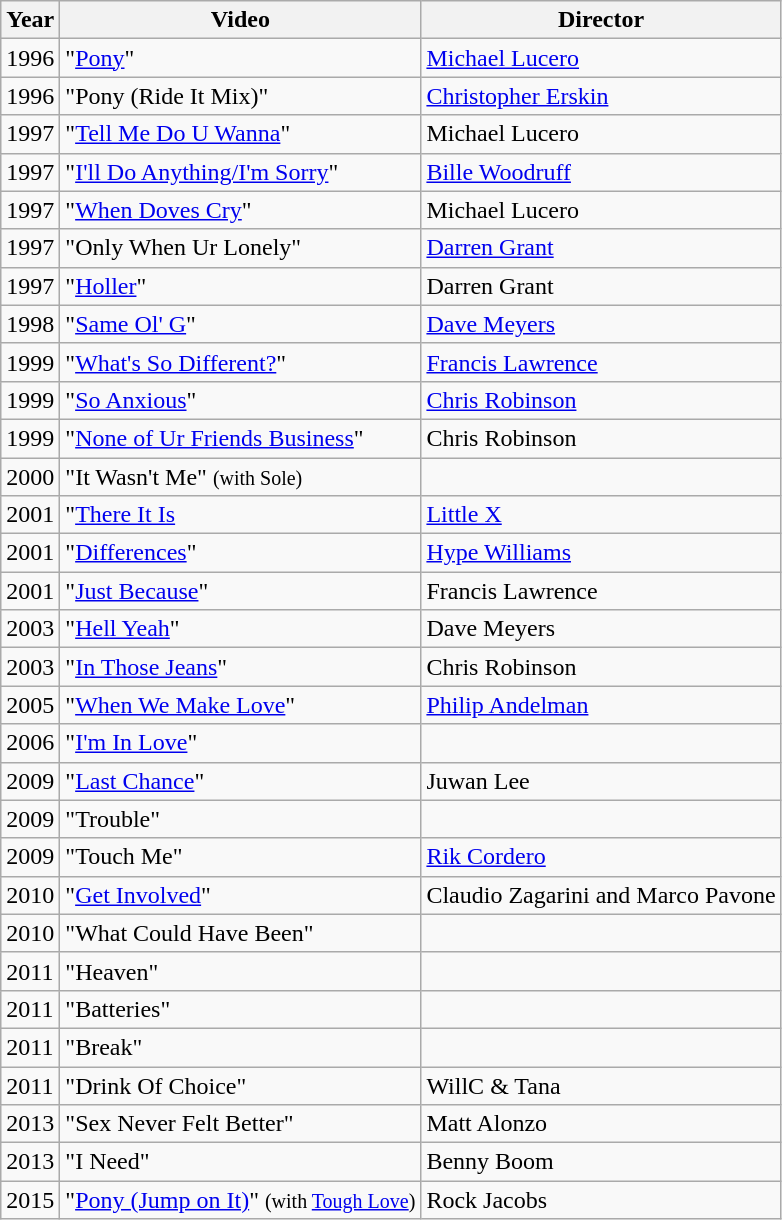<table class="wikitable">
<tr>
<th>Year</th>
<th>Video</th>
<th>Director</th>
</tr>
<tr>
<td>1996</td>
<td>"<a href='#'>Pony</a>"</td>
<td><a href='#'>Michael Lucero</a></td>
</tr>
<tr>
<td>1996</td>
<td>"Pony (Ride It Mix)"</td>
<td><a href='#'>Christopher Erskin</a></td>
</tr>
<tr>
<td>1997</td>
<td>"<a href='#'>Tell Me Do U Wanna</a>"</td>
<td>Michael Lucero</td>
</tr>
<tr>
<td>1997</td>
<td>"<a href='#'>I'll Do Anything/I'm Sorry</a>"</td>
<td><a href='#'>Bille Woodruff</a></td>
</tr>
<tr>
<td>1997</td>
<td>"<a href='#'>When Doves Cry</a>"</td>
<td>Michael Lucero</td>
</tr>
<tr>
<td>1997</td>
<td>"Only When Ur Lonely"</td>
<td><a href='#'>Darren Grant</a></td>
</tr>
<tr>
<td>1997</td>
<td>"<a href='#'>Holler</a>"</td>
<td>Darren Grant</td>
</tr>
<tr>
<td>1998</td>
<td>"<a href='#'>Same Ol' G</a>"</td>
<td><a href='#'>Dave Meyers</a></td>
</tr>
<tr>
<td>1999</td>
<td>"<a href='#'>What's So Different?</a>"</td>
<td><a href='#'>Francis Lawrence</a></td>
</tr>
<tr>
<td>1999</td>
<td>"<a href='#'>So Anxious</a>"</td>
<td><a href='#'>Chris Robinson</a></td>
</tr>
<tr>
<td>1999</td>
<td>"<a href='#'>None of Ur Friends Business</a>"</td>
<td>Chris Robinson</td>
</tr>
<tr>
<td>2000</td>
<td>"It Wasn't Me" <small>(with Sole)</small></td>
<td></td>
</tr>
<tr>
<td>2001</td>
<td>"<a href='#'>There It Is</a></td>
<td><a href='#'>Little X</a></td>
</tr>
<tr>
<td>2001</td>
<td>"<a href='#'>Differences</a>"</td>
<td><a href='#'>Hype Williams</a></td>
</tr>
<tr>
<td>2001</td>
<td>"<a href='#'>Just Because</a>"</td>
<td>Francis Lawrence</td>
</tr>
<tr>
<td>2003</td>
<td>"<a href='#'>Hell Yeah</a>"</td>
<td>Dave Meyers</td>
</tr>
<tr>
<td>2003</td>
<td>"<a href='#'>In Those Jeans</a>"</td>
<td>Chris Robinson</td>
</tr>
<tr>
<td>2005</td>
<td>"<a href='#'>When We Make Love</a>"</td>
<td><a href='#'>Philip Andelman</a></td>
</tr>
<tr>
<td>2006</td>
<td>"<a href='#'>I'm In Love</a>"</td>
<td></td>
</tr>
<tr>
<td>2009</td>
<td>"<a href='#'>Last Chance</a>"</td>
<td>Juwan Lee</td>
</tr>
<tr>
<td>2009</td>
<td>"Trouble"</td>
<td></td>
</tr>
<tr>
<td>2009</td>
<td>"Touch Me"</td>
<td><a href='#'>Rik Cordero</a></td>
</tr>
<tr>
<td>2010</td>
<td>"<a href='#'>Get Involved</a>"</td>
<td>Claudio Zagarini and Marco Pavone</td>
</tr>
<tr>
<td>2010</td>
<td>"What Could Have Been"</td>
<td></td>
</tr>
<tr>
<td>2011</td>
<td>"Heaven"</td>
<td></td>
</tr>
<tr>
<td>2011</td>
<td>"Batteries"</td>
<td></td>
</tr>
<tr>
<td>2011</td>
<td>"Break"</td>
<td></td>
</tr>
<tr>
<td>2011</td>
<td>"Drink Of Choice"</td>
<td>WillC & Tana</td>
</tr>
<tr>
<td>2013</td>
<td>"Sex Never Felt Better"</td>
<td>Matt Alonzo</td>
</tr>
<tr>
<td>2013</td>
<td>"I Need"</td>
<td>Benny Boom</td>
</tr>
<tr>
<td>2015</td>
<td>"<a href='#'>Pony (Jump on It)</a>" <small>(with <a href='#'>Tough Love</a>)</small></td>
<td>Rock Jacobs</td>
</tr>
</table>
